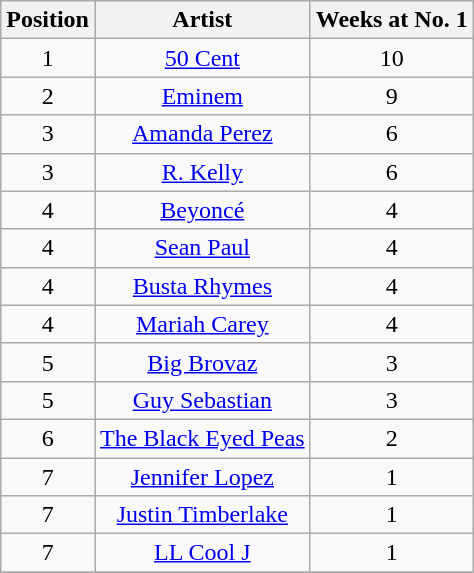<table class="wikitable">
<tr>
<th style="text-align: center;">Position</th>
<th style="text-align: center;">Artist</th>
<th style="text-align: center;">Weeks at No. 1</th>
</tr>
<tr>
<td style="text-align: center;">1</td>
<td style="text-align: center;"><a href='#'>50 Cent</a></td>
<td style="text-align: center;">10</td>
</tr>
<tr>
<td style="text-align: center;">2</td>
<td style="text-align: center;"><a href='#'>Eminem</a></td>
<td style="text-align: center;">9</td>
</tr>
<tr>
<td style="text-align: center;">3</td>
<td style="text-align: center;"><a href='#'>Amanda Perez</a></td>
<td style="text-align: center;">6</td>
</tr>
<tr>
<td style="text-align: center;">3</td>
<td style="text-align: center;"><a href='#'>R. Kelly</a></td>
<td style="text-align: center;">6</td>
</tr>
<tr>
<td style="text-align: center;">4</td>
<td style="text-align: center;"><a href='#'>Beyoncé</a></td>
<td style="text-align: center;">4</td>
</tr>
<tr>
<td style="text-align: center;">4</td>
<td style="text-align: center;"><a href='#'>Sean Paul</a></td>
<td style="text-align: center;">4</td>
</tr>
<tr>
<td style="text-align: center;">4</td>
<td style="text-align: center;"><a href='#'>Busta Rhymes</a></td>
<td style="text-align: center;">4</td>
</tr>
<tr>
<td style="text-align: center;">4</td>
<td style="text-align: center;"><a href='#'>Mariah Carey</a></td>
<td style="text-align: center;">4</td>
</tr>
<tr>
<td style="text-align: center;">5</td>
<td style="text-align: center;"><a href='#'>Big Brovaz</a></td>
<td style="text-align: center;">3</td>
</tr>
<tr>
<td style="text-align: center;">5</td>
<td style="text-align: center;"><a href='#'>Guy Sebastian</a></td>
<td style="text-align: center;">3</td>
</tr>
<tr>
<td style="text-align: center;">6</td>
<td style="text-align: center;"><a href='#'>The Black Eyed Peas</a></td>
<td style="text-align: center;">2</td>
</tr>
<tr>
<td style="text-align: center;">7</td>
<td style="text-align: center;"><a href='#'>Jennifer Lopez</a></td>
<td style="text-align: center;">1</td>
</tr>
<tr>
<td style="text-align: center;">7</td>
<td style="text-align: center;"><a href='#'>Justin Timberlake</a></td>
<td style="text-align: center;">1</td>
</tr>
<tr>
<td style="text-align: center;">7</td>
<td style="text-align: center;"><a href='#'>LL Cool J</a></td>
<td style="text-align: center;">1</td>
</tr>
<tr>
</tr>
</table>
